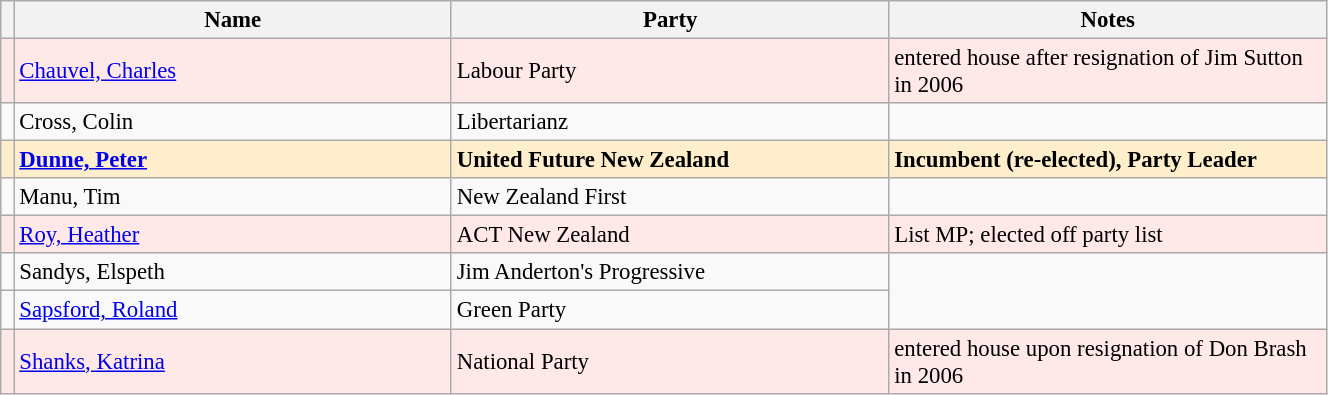<table class="wikitable" width="70%" style="font-size:95%;">
<tr>
<th width=1%></th>
<th width=33%>Name</th>
<th width=33%>Party</th>
<th width=33%>Notes</th>
</tr>
<tr ---- bgcolor=#FFE8E8>
<td bgcolor=></td>
<td><a href='#'>Chauvel, Charles</a></td>
<td>Labour Party</td>
<td>entered house after resignation of Jim Sutton in 2006</td>
</tr>
<tr -->
<td bgcolor=></td>
<td>Cross, Colin</td>
<td>Libertarianz</td>
</tr>
<tr ---- bgcolor=#FFEECC>
<td bgcolor=></td>
<td><strong><a href='#'>Dunne, Peter</a></strong></td>
<td><strong>United Future New Zealand</strong></td>
<td><strong>Incumbent (re-elected), Party Leader</strong></td>
</tr>
<tr -->
<td bgcolor=></td>
<td>Manu, Tim</td>
<td>New Zealand First</td>
</tr>
<tr ---- bgcolor=#FFE8E8>
<td bgcolor=></td>
<td><a href='#'>Roy, Heather</a></td>
<td>ACT New Zealand</td>
<td>List MP; elected off party list</td>
</tr>
<tr -->
<td bgcolor=></td>
<td>Sandys, Elspeth</td>
<td>Jim Anderton's Progressive</td>
</tr>
<tr -->
<td bgcolor=></td>
<td><a href='#'>Sapsford, Roland</a></td>
<td>Green Party</td>
</tr>
<tr ---- bgcolor=#FFE8E8>
<td bgcolor=></td>
<td><a href='#'>Shanks, Katrina</a></td>
<td>National Party</td>
<td>entered house upon resignation of Don Brash in 2006</td>
</tr>
</table>
